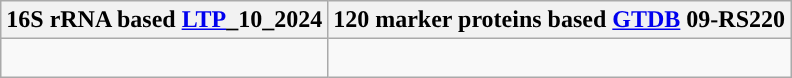<table class="wikitable">
<tr>
<th colspan=1>16S rRNA based <a href='#'>LTP</a>_10_2024</th>
<th colspan=1>120 marker proteins based <a href='#'>GTDB</a> 09-RS220</th>
</tr>
<tr>
<td style="vertical-align:top"><br></td>
<td><br></td>
</tr>
</table>
